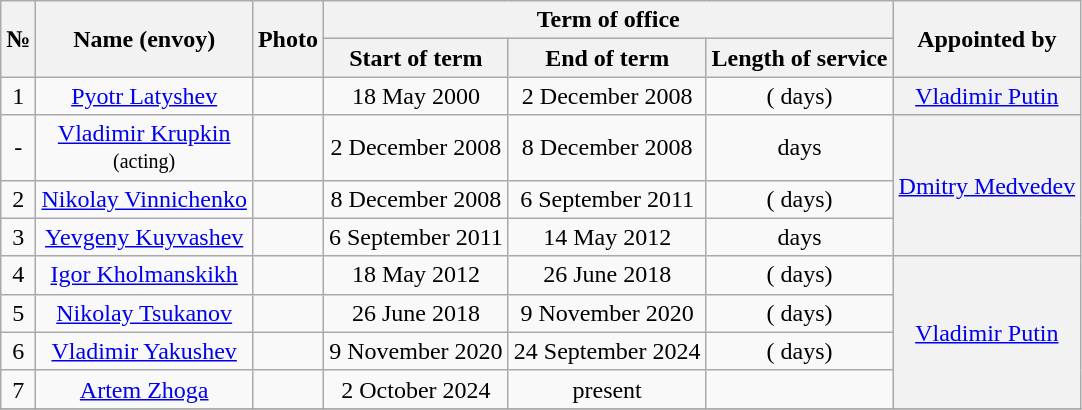<table class="wikitable" style="text-align:center">
<tr>
<th rowspan="2">№</th>
<th rowspan="2">Name (envoy)</th>
<th rowspan="2">Photo</th>
<th colspan="3">Term of office</th>
<th rowspan="2">Appointed by</th>
</tr>
<tr>
<th>Start of term</th>
<th>End of term</th>
<th>Length of service</th>
</tr>
<tr>
<td>1</td>
<td><a href='#'>Pyotr Latyshev</a></td>
<td></td>
<td>18 May 2000</td>
<td>2 December 2008</td>
<td> ( days)</td>
<th style="font-weight:normal"><a href='#'>Vladimir Putin</a></th>
</tr>
<tr>
<td>-</td>
<td><a href='#'>Vladimir Krupkin</a><br><small>(acting)</small></td>
<td></td>
<td>2 December 2008</td>
<td>8 December 2008</td>
<td> days</td>
<th style="font-weight:normal" rowspan=3><a href='#'>Dmitry Medvedev</a></th>
</tr>
<tr>
<td>2</td>
<td><a href='#'>Nikolay Vinnichenko</a></td>
<td></td>
<td>8 December 2008</td>
<td>6 September 2011</td>
<td> ( days)</td>
</tr>
<tr>
<td>3</td>
<td><a href='#'>Yevgeny Kuyvashev</a></td>
<td></td>
<td>6 September 2011</td>
<td>14 May 2012</td>
<td> days</td>
</tr>
<tr>
<td>4</td>
<td><a href='#'>Igor Kholmanskikh</a></td>
<td></td>
<td>18 May 2012</td>
<td>26 June 2018</td>
<td> ( days)</td>
<th style="font-weight:normal" rowspan=4><a href='#'>Vladimir Putin</a></th>
</tr>
<tr>
<td>5</td>
<td><a href='#'>Nikolay Tsukanov</a></td>
<td></td>
<td>26 June 2018</td>
<td>9 November 2020</td>
<td> ( days)</td>
</tr>
<tr>
<td>6</td>
<td><a href='#'>Vladimir Yakushev</a></td>
<td></td>
<td>9 November 2020</td>
<td>24 September 2024</td>
<td> ( days)</td>
</tr>
<tr>
<td>7</td>
<td><a href='#'>Artem Zhoga</a></td>
<td></td>
<td>2 October 2024</td>
<td>present</td>
<td></td>
</tr>
<tr>
</tr>
</table>
